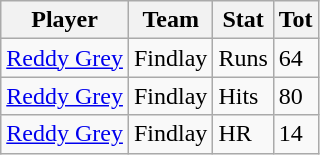<table class="wikitable">
<tr>
<th>Player</th>
<th>Team</th>
<th>Stat</th>
<th>Tot</th>
</tr>
<tr>
<td><a href='#'>Reddy Grey</a></td>
<td>Findlay</td>
<td>Runs</td>
<td>64</td>
</tr>
<tr>
<td><a href='#'>Reddy Grey</a></td>
<td>Findlay</td>
<td>Hits</td>
<td>80</td>
</tr>
<tr>
<td><a href='#'>Reddy Grey</a></td>
<td>Findlay</td>
<td>HR</td>
<td>14</td>
</tr>
</table>
